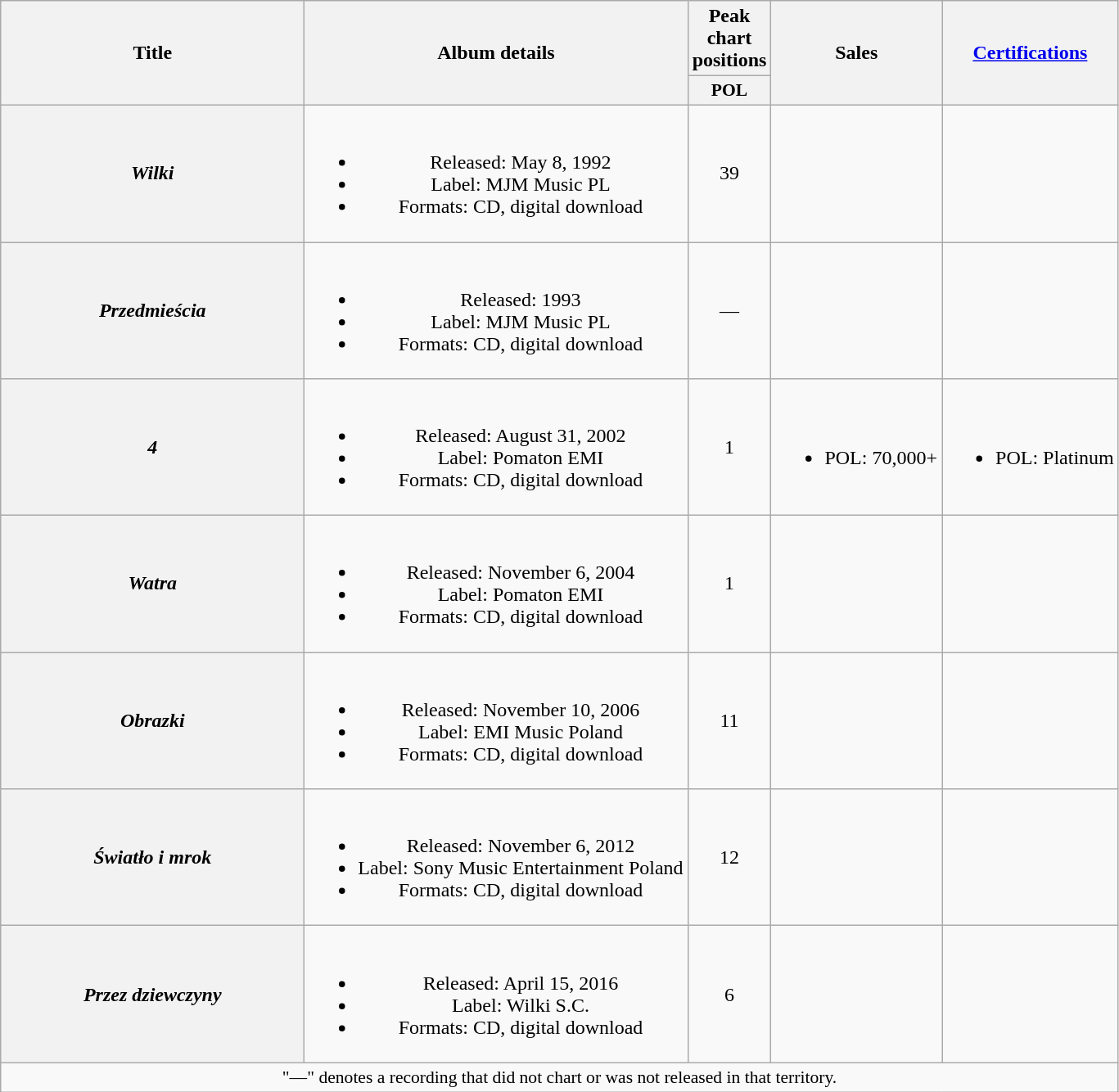<table class="wikitable plainrowheaders" style="text-align:center;">
<tr>
<th scope="col" rowspan="2" style="width:15em;">Title</th>
<th scope="col" rowspan="2">Album details</th>
<th scope="col" colspan="1">Peak chart positions</th>
<th scope="col" rowspan="2">Sales</th>
<th scope="col" rowspan="2"><a href='#'>Certifications</a></th>
</tr>
<tr>
<th scope="col" style="width:3em;font-size:90%;">POL<br></th>
</tr>
<tr>
<th scope="row"><em>Wilki</em></th>
<td><br><ul><li>Released: May 8, 1992</li><li>Label: MJM Music PL</li><li>Formats: CD, digital download</li></ul></td>
<td>39</td>
<td></td>
<td></td>
</tr>
<tr>
<th scope="row"><em>Przedmieścia</em></th>
<td><br><ul><li>Released: 1993</li><li>Label: MJM Music PL</li><li>Formats: CD, digital download</li></ul></td>
<td>—</td>
<td></td>
<td></td>
</tr>
<tr>
<th scope="row"><em>4</em></th>
<td><br><ul><li>Released: August 31, 2002</li><li>Label: Pomaton EMI</li><li>Formats: CD, digital download</li></ul></td>
<td>1</td>
<td><br><ul><li>POL: 70,000+</li></ul></td>
<td><br><ul><li>POL: Platinum</li></ul></td>
</tr>
<tr>
<th scope="row"><em>Watra</em></th>
<td><br><ul><li>Released: November 6, 2004</li><li>Label: Pomaton EMI</li><li>Formats: CD, digital download</li></ul></td>
<td>1</td>
<td></td>
<td></td>
</tr>
<tr>
<th scope="row"><em>Obrazki</em></th>
<td><br><ul><li>Released: November 10, 2006</li><li>Label: EMI Music Poland</li><li>Formats: CD, digital download</li></ul></td>
<td>11</td>
<td></td>
<td></td>
</tr>
<tr>
<th scope="row"><em>Światło i mrok</em></th>
<td><br><ul><li>Released: November 6, 2012</li><li>Label: Sony Music Entertainment Poland</li><li>Formats: CD, digital download</li></ul></td>
<td>12</td>
<td></td>
<td></td>
</tr>
<tr>
<th scope="row"><em>Przez dziewczyny</em></th>
<td><br><ul><li>Released: April 15, 2016</li><li>Label: Wilki S.C.</li><li>Formats: CD, digital download</li></ul></td>
<td>6</td>
<td></td>
<td></td>
</tr>
<tr>
<td colspan="20" style="font-size:90%">"—" denotes a recording that did not chart or was not released in that territory.</td>
</tr>
</table>
